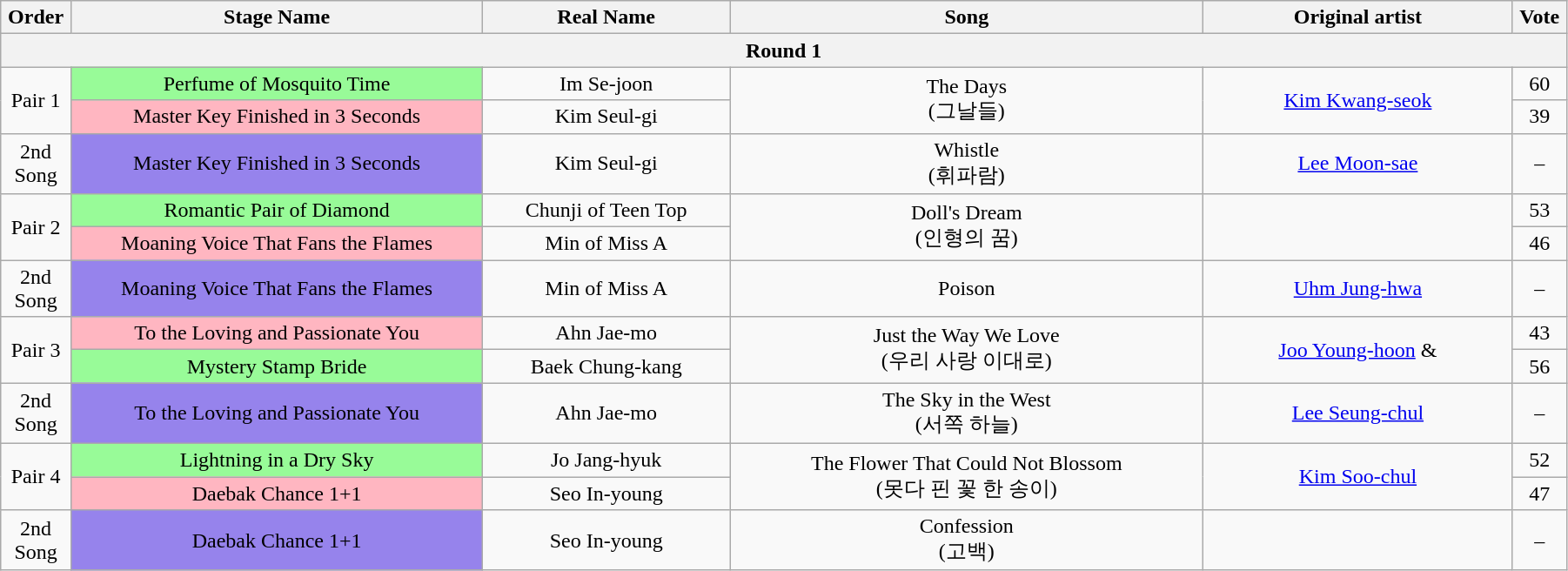<table class="wikitable" style="text-align:center; width:95%;">
<tr>
<th style="width:1%;">Order</th>
<th style="width:20%;">Stage Name</th>
<th style="width:12%;">Real Name</th>
<th style="width:23%;">Song</th>
<th style="width:15%;">Original artist</th>
<th style="width:1%;">Vote</th>
</tr>
<tr>
<th colspan=6>Round 1</th>
</tr>
<tr>
<td rowspan=2>Pair 1</td>
<td bgcolor="palegreen">Perfume of Mosquito Time</td>
<td>Im Se-joon</td>
<td rowspan=2>The Days<br>(그날들)</td>
<td rowspan=2><a href='#'>Kim Kwang-seok</a></td>
<td>60</td>
</tr>
<tr>
<td bgcolor="lightpink">Master Key Finished in 3 Seconds</td>
<td>Kim Seul-gi</td>
<td>39</td>
</tr>
<tr>
<td>2nd Song</td>
<td bgcolor="#9683EC">Master Key Finished in 3 Seconds</td>
<td>Kim Seul-gi</td>
<td>Whistle<br>(휘파람)</td>
<td><a href='#'>Lee Moon-sae</a></td>
<td>–</td>
</tr>
<tr>
<td rowspan=2>Pair 2</td>
<td bgcolor="palegreen">Romantic Pair of Diamond</td>
<td>Chunji of Teen Top</td>
<td rowspan=2>Doll's Dream<br>(인형의 꿈)</td>
<td rowspan=2></td>
<td>53</td>
</tr>
<tr>
<td bgcolor="lightpink">Moaning Voice That Fans the Flames</td>
<td>Min of Miss A</td>
<td>46</td>
</tr>
<tr>
<td>2nd Song</td>
<td bgcolor="#9683EC">Moaning Voice That Fans the Flames</td>
<td>Min of Miss A</td>
<td>Poison</td>
<td><a href='#'>Uhm Jung-hwa</a></td>
<td>–</td>
</tr>
<tr>
<td rowspan=2>Pair 3</td>
<td bgcolor="lightpink">To the Loving and Passionate You</td>
<td>Ahn Jae-mo</td>
<td rowspan=2>Just the Way We Love<br>(우리 사랑 이대로)</td>
<td rowspan=2><a href='#'>Joo Young-hoon</a> & </td>
<td>43</td>
</tr>
<tr>
<td bgcolor="palegreen">Mystery Stamp Bride</td>
<td>Baek Chung-kang</td>
<td>56</td>
</tr>
<tr>
<td>2nd Song</td>
<td bgcolor="#9683EC">To the Loving and Passionate You</td>
<td>Ahn Jae-mo</td>
<td>The Sky in the West<br>(서쪽 하늘)</td>
<td><a href='#'>Lee Seung-chul</a></td>
<td>–</td>
</tr>
<tr>
<td rowspan=2>Pair 4</td>
<td bgcolor="palegreen">Lightning in a Dry Sky</td>
<td>Jo Jang-hyuk</td>
<td rowspan=2>The Flower That Could Not Blossom<br>(못다 핀 꽃 한 송이)</td>
<td rowspan=2><a href='#'>Kim Soo-chul</a></td>
<td>52</td>
</tr>
<tr>
<td bgcolor="lightpink">Daebak Chance 1+1</td>
<td>Seo In-young</td>
<td>47</td>
</tr>
<tr>
<td>2nd Song</td>
<td bgcolor="#9683EC">Daebak Chance 1+1</td>
<td>Seo In-young</td>
<td>Confession<br>(고백)</td>
<td></td>
<td>–</td>
</tr>
</table>
